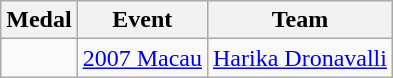<table class="wikitable sortable" style="text-align:center">
<tr>
<th>Medal</th>
<th>Event</th>
<th>Team</th>
</tr>
<tr>
<td></td>
<td><a href='#'>2007 Macau</a></td>
<td><a href='#'>Harika Dronavalli</a></td>
</tr>
</table>
